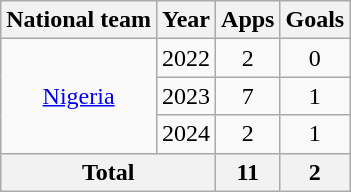<table class="wikitable" style="text-align:center">
<tr>
<th>National team</th>
<th>Year</th>
<th>Apps</th>
<th>Goals</th>
</tr>
<tr>
<td rowspan="3"><a href='#'>Nigeria</a></td>
<td>2022</td>
<td>2</td>
<td>0</td>
</tr>
<tr>
<td>2023</td>
<td>7</td>
<td>1</td>
</tr>
<tr>
<td>2024</td>
<td>2</td>
<td>1</td>
</tr>
<tr>
<th colspan="2">Total</th>
<th>11</th>
<th>2</th>
</tr>
</table>
